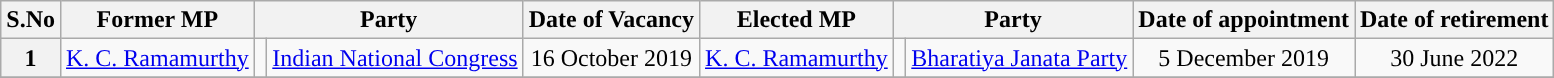<table class="wikitable sortable">
<tr>
<th>S.No</th>
<th>Former MP</th>
<th colspan=2>Party</th>
<th>Date of Vacancy</th>
<th>Elected MP</th>
<th colspan=2>Party</th>
<th>Date of appointment</th>
<th>Date of retirement</th>
</tr>
<tr style="text-align:center;">
<th>1</th>
<td><a href='#'>K. C. Ramamurthy</a></td>
<td width="1"></td>
<td><a href='#'>Indian National Congress</a></td>
<td>16 October 2019</td>
<td><a href='#'>K. C. Ramamurthy</a></td>
<td width="1"></td>
<td><a href='#'>Bharatiya Janata Party</a></td>
<td>5 December 2019</td>
<td>30 June 2022</td>
</tr>
<tr style="text-align:center;">
</tr>
</table>
